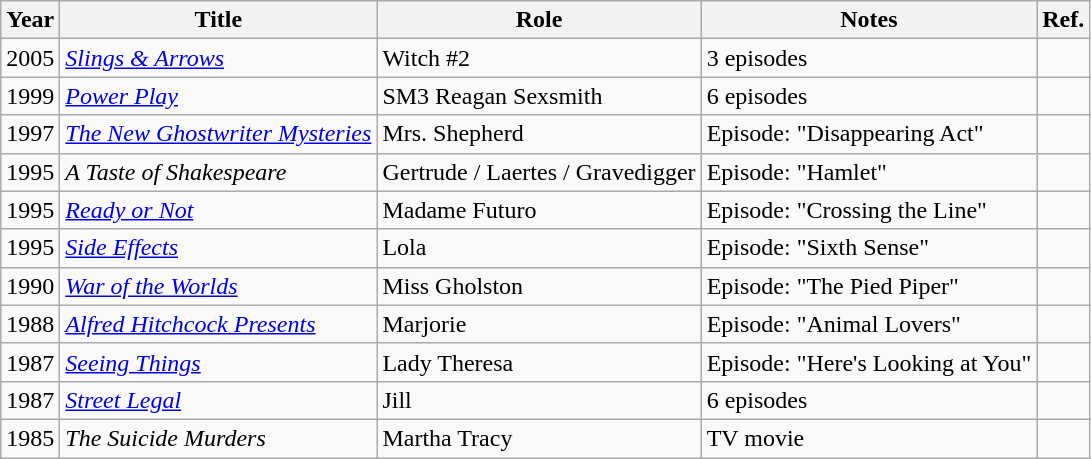<table class="wikitable">
<tr>
<th>Year</th>
<th>Title</th>
<th>Role</th>
<th>Notes</th>
<th>Ref.</th>
</tr>
<tr>
<td>2005</td>
<td><em><a href='#'>Slings & Arrows</a></em></td>
<td>Witch #2</td>
<td>3 episodes</td>
<td></td>
</tr>
<tr>
<td>1999</td>
<td><em><a href='#'>Power Play</a></em></td>
<td>SM3 Reagan Sexsmith</td>
<td>6 episodes</td>
<td></td>
</tr>
<tr>
<td>1997</td>
<td><em><a href='#'>The New Ghostwriter Mysteries</a></em></td>
<td>Mrs. Shepherd</td>
<td>Episode: "Disappearing Act"</td>
<td></td>
</tr>
<tr>
<td>1995</td>
<td><em>A Taste of Shakespeare</em></td>
<td>Gertrude / Laertes / Gravedigger</td>
<td>Episode: "Hamlet"</td>
<td></td>
</tr>
<tr>
<td>1995</td>
<td><em><a href='#'>Ready or Not</a></em></td>
<td>Madame Futuro</td>
<td>Episode: "Crossing the Line"</td>
<td></td>
</tr>
<tr>
<td>1995</td>
<td><em><a href='#'>Side Effects</a></em></td>
<td>Lola</td>
<td>Episode: "Sixth Sense"</td>
<td></td>
</tr>
<tr>
<td>1990</td>
<td><em><a href='#'>War of the Worlds</a></em></td>
<td>Miss Gholston</td>
<td>Episode: "The Pied Piper"</td>
<td></td>
</tr>
<tr>
<td>1988</td>
<td><em><a href='#'>Alfred Hitchcock Presents</a></em></td>
<td>Marjorie</td>
<td>Episode: "Animal Lovers"</td>
<td></td>
</tr>
<tr>
<td>1987</td>
<td><em><a href='#'>Seeing Things</a></em></td>
<td>Lady Theresa</td>
<td>Episode: "Here's Looking at You"</td>
<td></td>
</tr>
<tr>
<td>1987</td>
<td><em><a href='#'>Street Legal</a></em></td>
<td>Jill</td>
<td>6 episodes</td>
<td></td>
</tr>
<tr>
<td>1985</td>
<td><em>The Suicide Murders</em></td>
<td>Martha Tracy</td>
<td>TV movie</td>
<td></td>
</tr>
</table>
